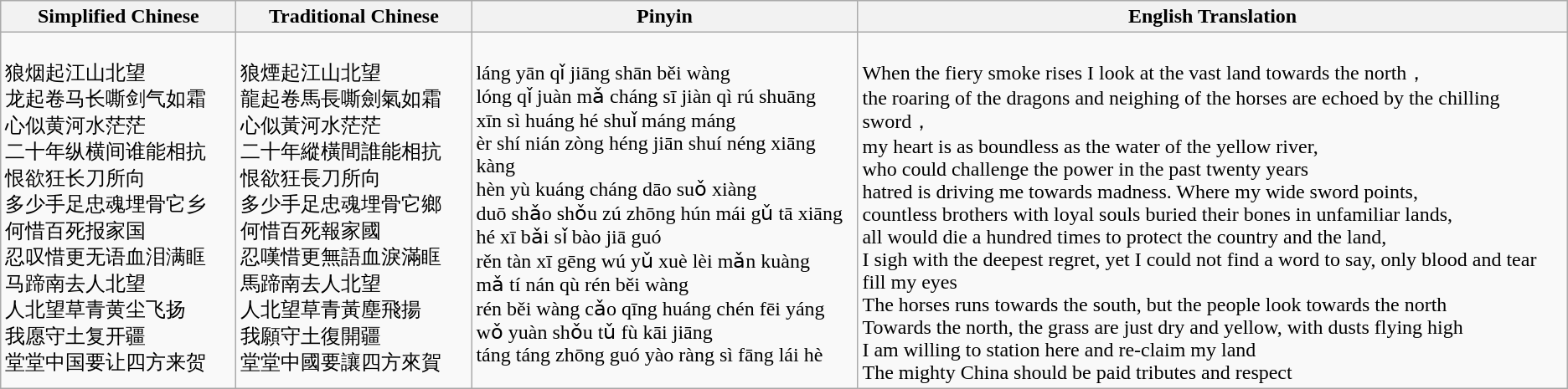<table class="wikitable">
<tr>
<th width="180">Simplified Chinese</th>
<th width="180">Traditional Chinese</th>
<th width="300">Pinyin</th>
<th>English Translation</th>
</tr>
<tr valign="top">
<td><br>狼烟起江山北望<br>
龙起卷马长嘶剑气如霜<br>
心似黄河水茫茫<br>
二十年纵横间谁能相抗<br>
恨欲狂长刀所向<br>
多少手足忠魂埋骨它乡<br>
何惜百死报家国<br>
忍叹惜更无语血泪满眶<br>
马蹄南去人北望<br>
人北望草青黄尘飞扬<br>
我愿守土复开疆<br>
堂堂中国要让四方来贺<br></td>
<td><br>狼煙起江山北望<br>
龍起卷馬長嘶劍氣如霜<br>
心似黃河水茫茫<br>
二十年縱橫間誰能相抗<br>
恨欲狂長刀所向<br>
多少手足忠魂埋骨它鄉<br>
何惜百死報家國<br>
忍嘆惜更無語血淚滿眶<br>
馬蹄南去人北望<br>
人北望草青黃塵飛揚<br>
我願守土復開疆<br>
堂堂中國要讓四方來賀<br></td>
<td><br>láng yān qǐ jiāng shān běi wàng <br>
lóng qǐ juàn mǎ cháng sī jiàn qì rú shuāng <br>
xīn sì huáng hé shuǐ máng máng <br>
èr shí nián zòng héng jiān shuí néng xiāng kàng <br>
hèn yù kuáng cháng dāo suǒ xiàng <br>
duō shǎo shǒu zú zhōng hún mái gǔ tā xiāng <br>
hé xī bǎi sǐ bào jiā guó <br>
rěn tàn xī gēng wú yǔ xuè lèi mǎn kuàng <br>
mǎ tí nán qù rén běi wàng <br>
rén běi wàng cǎo qīng huáng chén fēi yáng <br>
wǒ yuàn shǒu tǔ fù kāi jiāng <br>
táng táng zhōng guó yào ràng sì fāng lái hè<br></td>
<td><br>When the fiery smoke rises I look at the vast land towards the north，<br>
the roaring of the dragons and neighing of the horses are echoed by the chilling sword，<br>
my heart is as boundless as the water of the yellow river,<br>
who could challenge the power in the past twenty years<br>
hatred is driving me towards madness. Where my wide sword points,<br>
countless brothers with loyal souls buried their bones in unfamiliar lands,<br>
all would die a hundred times to protect the country and the land,<br>
I sigh with the deepest regret, yet I could not find a word to say, only blood and tear fill my eyes<br>
The horses runs towards the south, but the people look towards the north<br>
Towards the north, the grass are just dry and yellow, with dusts flying high<br>
I am willing to station here and re-claim my land<br>
The mighty China should be paid tributes and respect<br></td>
</tr>
</table>
